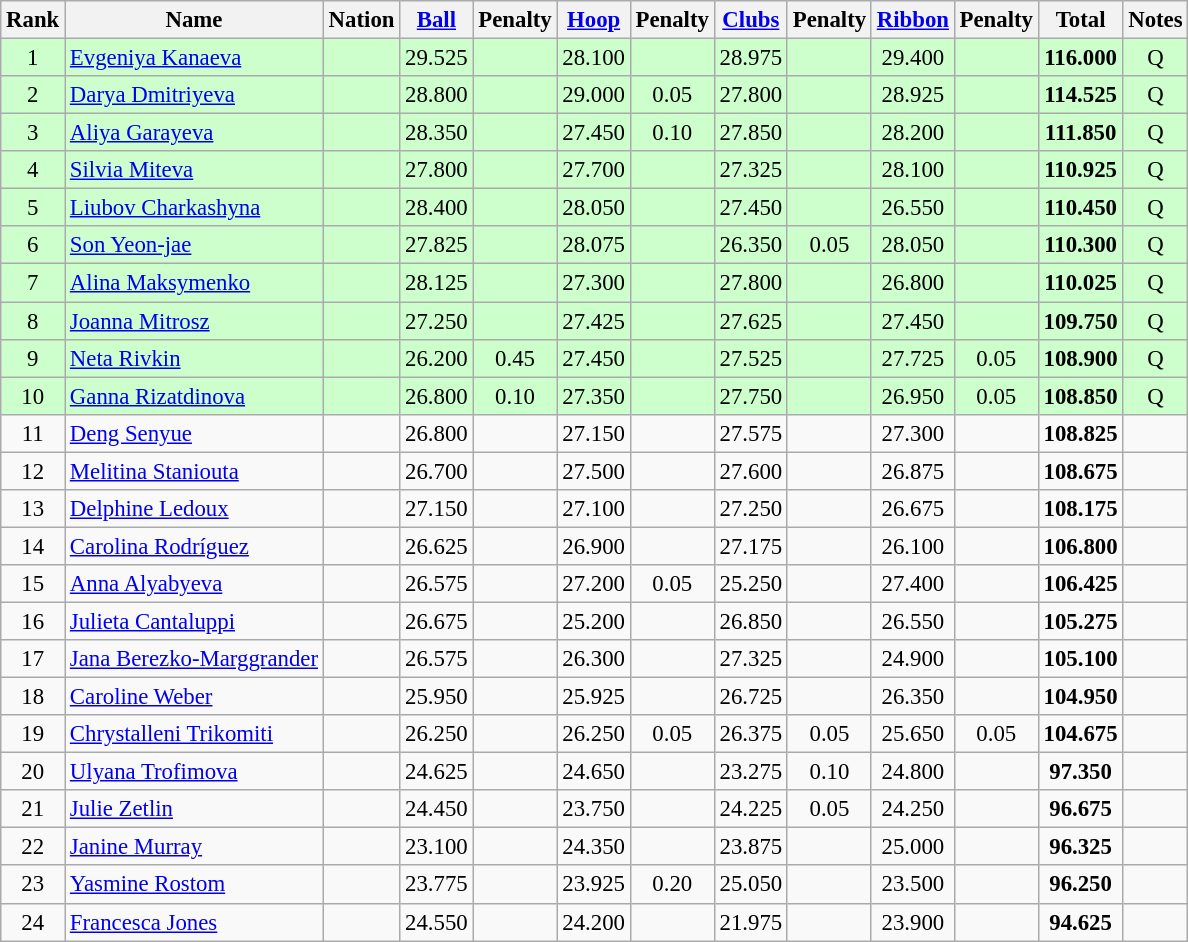<table class="wikitable sortable" style="text-align:center; font-size:95%">
<tr>
<th>Rank</th>
<th>Name</th>
<th>Nation</th>
<th><a href='#'>Ball</a></th>
<th>Penalty</th>
<th><a href='#'>Hoop</a></th>
<th>Penalty</th>
<th><a href='#'>Clubs</a></th>
<th>Penalty</th>
<th><a href='#'>Ribbon</a></th>
<th>Penalty</th>
<th>Total</th>
<th>Notes</th>
</tr>
<tr bgcolor="ccffcc">
<td>1</td>
<td align="left"><a href='#'>Evgeniya Kanaeva</a></td>
<td></td>
<td>29.525</td>
<td></td>
<td>28.100</td>
<td></td>
<td>28.975</td>
<td></td>
<td>29.400</td>
<td></td>
<td><strong>116.000</strong></td>
<td>Q</td>
</tr>
<tr bgcolor="ccffcc">
<td>2</td>
<td align="left"><a href='#'>Darya Dmitriyeva</a></td>
<td></td>
<td>28.800</td>
<td></td>
<td>29.000</td>
<td>0.05</td>
<td>27.800</td>
<td></td>
<td>28.925</td>
<td></td>
<td><strong>114.525</strong></td>
<td>Q</td>
</tr>
<tr bgcolor="ccffcc">
<td>3</td>
<td align="left"><a href='#'>Aliya Garayeva</a></td>
<td></td>
<td>28.350</td>
<td></td>
<td>27.450</td>
<td>0.10</td>
<td>27.850</td>
<td></td>
<td>28.200</td>
<td></td>
<td><strong>111.850</strong></td>
<td>Q</td>
</tr>
<tr bgcolor="ccffcc">
<td>4</td>
<td align="left"><a href='#'>Silvia Miteva</a></td>
<td></td>
<td>27.800</td>
<td></td>
<td>27.700</td>
<td></td>
<td>27.325</td>
<td></td>
<td>28.100</td>
<td></td>
<td><strong>110.925</strong></td>
<td>Q</td>
</tr>
<tr bgcolor="ccffcc">
<td>5</td>
<td align="left"><a href='#'>Liubov Charkashyna</a></td>
<td></td>
<td>28.400</td>
<td></td>
<td>28.050</td>
<td></td>
<td>27.450</td>
<td></td>
<td>26.550</td>
<td></td>
<td><strong>110.450</strong></td>
<td>Q</td>
</tr>
<tr bgcolor="ccffcc">
<td>6</td>
<td align="left"><a href='#'>Son Yeon-jae</a></td>
<td></td>
<td>27.825</td>
<td></td>
<td>28.075</td>
<td></td>
<td>26.350</td>
<td>0.05</td>
<td>28.050</td>
<td></td>
<td><strong>110.300</strong></td>
<td>Q</td>
</tr>
<tr bgcolor="ccffcc">
<td>7</td>
<td align="left"><a href='#'>Alina Maksymenko</a></td>
<td></td>
<td>28.125</td>
<td></td>
<td>27.300</td>
<td></td>
<td>27.800</td>
<td></td>
<td>26.800</td>
<td></td>
<td><strong>110.025</strong></td>
<td>Q</td>
</tr>
<tr bgcolor="ccffcc">
<td>8</td>
<td align="left"><a href='#'>Joanna Mitrosz</a></td>
<td></td>
<td>27.250</td>
<td></td>
<td>27.425</td>
<td></td>
<td>27.625</td>
<td></td>
<td>27.450</td>
<td></td>
<td><strong>109.750</strong></td>
<td>Q</td>
</tr>
<tr bgcolor="ccffcc">
<td>9</td>
<td align="left"><a href='#'>Neta Rivkin</a></td>
<td></td>
<td>26.200</td>
<td>0.45</td>
<td>27.450</td>
<td></td>
<td>27.525</td>
<td></td>
<td>27.725</td>
<td>0.05</td>
<td><strong>108.900</strong></td>
<td>Q</td>
</tr>
<tr bgcolor="ccffcc">
<td>10</td>
<td align="left"><a href='#'>Ganna Rizatdinova</a></td>
<td></td>
<td>26.800</td>
<td>0.10</td>
<td>27.350</td>
<td></td>
<td>27.750</td>
<td></td>
<td>26.950</td>
<td>0.05</td>
<td><strong>108.850</strong></td>
<td>Q</td>
</tr>
<tr>
<td>11</td>
<td align="left"><a href='#'>Deng Senyue</a></td>
<td></td>
<td>26.800</td>
<td></td>
<td>27.150</td>
<td></td>
<td>27.575</td>
<td></td>
<td>27.300</td>
<td></td>
<td><strong>108.825</strong></td>
<td></td>
</tr>
<tr>
<td>12</td>
<td align="left"><a href='#'>Melitina Staniouta</a></td>
<td></td>
<td>26.700</td>
<td></td>
<td>27.500</td>
<td></td>
<td>27.600</td>
<td></td>
<td>26.875</td>
<td></td>
<td><strong>108.675</strong></td>
<td></td>
</tr>
<tr>
<td>13</td>
<td align="left"><a href='#'>Delphine Ledoux</a></td>
<td></td>
<td>27.150</td>
<td></td>
<td>27.100</td>
<td></td>
<td>27.250</td>
<td></td>
<td>26.675</td>
<td></td>
<td><strong>108.175</strong></td>
<td></td>
</tr>
<tr>
<td>14</td>
<td align="left"><a href='#'>Carolina Rodríguez</a></td>
<td></td>
<td>26.625</td>
<td></td>
<td>26.900</td>
<td></td>
<td>27.175</td>
<td></td>
<td>26.100</td>
<td></td>
<td><strong>106.800</strong></td>
<td></td>
</tr>
<tr>
<td>15</td>
<td align="left"><a href='#'>Anna Alyabyeva</a></td>
<td></td>
<td>26.575</td>
<td></td>
<td>27.200</td>
<td>0.05</td>
<td>25.250</td>
<td></td>
<td>27.400</td>
<td></td>
<td><strong>106.425</strong></td>
<td></td>
</tr>
<tr>
<td>16</td>
<td align="left"><a href='#'>Julieta Cantaluppi</a></td>
<td></td>
<td>26.675</td>
<td></td>
<td>25.200</td>
<td></td>
<td>26.850</td>
<td></td>
<td>26.550</td>
<td></td>
<td><strong>105.275</strong></td>
<td></td>
</tr>
<tr>
<td>17</td>
<td align="left"><a href='#'>Jana Berezko-Marggrander</a></td>
<td></td>
<td>26.575</td>
<td></td>
<td>26.300</td>
<td></td>
<td>27.325</td>
<td></td>
<td>24.900</td>
<td></td>
<td><strong>105.100</strong></td>
<td></td>
</tr>
<tr>
<td>18</td>
<td align="left"><a href='#'>Caroline Weber</a></td>
<td></td>
<td>25.950</td>
<td></td>
<td>25.925</td>
<td></td>
<td>26.725</td>
<td></td>
<td>26.350</td>
<td></td>
<td><strong>104.950</strong></td>
<td></td>
</tr>
<tr>
<td>19</td>
<td align="left"><a href='#'>Chrystalleni Trikomiti</a></td>
<td></td>
<td>26.250</td>
<td></td>
<td>26.250</td>
<td>0.05</td>
<td>26.375</td>
<td>0.05</td>
<td>25.650</td>
<td>0.05</td>
<td><strong>104.675</strong></td>
<td></td>
</tr>
<tr>
<td>20</td>
<td align="left"><a href='#'>Ulyana Trofimova</a></td>
<td></td>
<td>24.625</td>
<td></td>
<td>24.650</td>
<td></td>
<td>23.275</td>
<td>0.10</td>
<td>24.800</td>
<td></td>
<td><strong>97.350</strong></td>
<td></td>
</tr>
<tr>
<td>21</td>
<td align="left"><a href='#'>Julie Zetlin</a></td>
<td></td>
<td>24.450</td>
<td></td>
<td>23.750</td>
<td></td>
<td>24.225</td>
<td>0.05</td>
<td>24.250</td>
<td></td>
<td><strong>96.675</strong></td>
<td></td>
</tr>
<tr>
<td>22</td>
<td align="left"><a href='#'>Janine Murray</a></td>
<td></td>
<td>23.100</td>
<td></td>
<td>24.350</td>
<td></td>
<td>23.875</td>
<td></td>
<td>25.000</td>
<td></td>
<td><strong>96.325</strong></td>
<td></td>
</tr>
<tr>
<td>23</td>
<td align="left"><a href='#'>Yasmine Rostom</a></td>
<td></td>
<td>23.775</td>
<td></td>
<td>23.925</td>
<td>0.20</td>
<td>25.050</td>
<td></td>
<td>23.500</td>
<td></td>
<td><strong>96.250</strong></td>
<td></td>
</tr>
<tr>
<td>24</td>
<td align="left"><a href='#'>Francesca Jones</a></td>
<td></td>
<td>24.550</td>
<td></td>
<td>24.200</td>
<td></td>
<td>21.975</td>
<td></td>
<td>23.900</td>
<td></td>
<td><strong>94.625</strong></td>
<td></td>
</tr>
</table>
